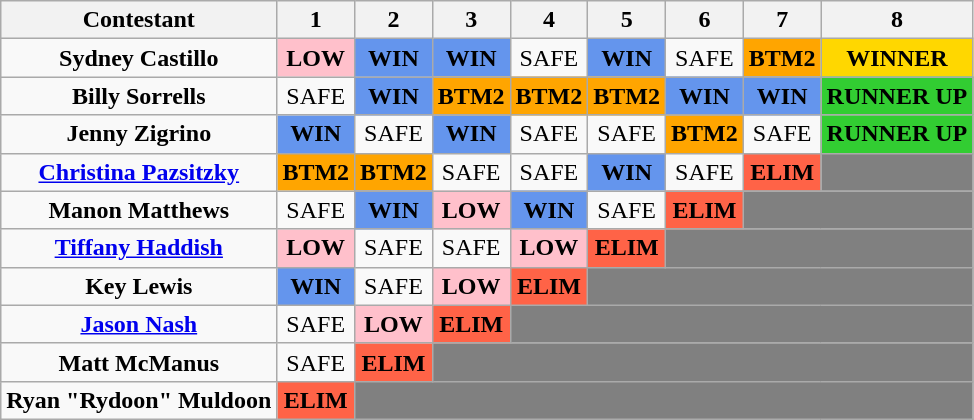<table class="wikitable"  style="text-align:center;">
<tr>
<th>Contestant</th>
<th>1</th>
<th>2</th>
<th>3</th>
<th>4</th>
<th>5</th>
<th>6</th>
<th>7</th>
<th>8</th>
</tr>
<tr>
<td><strong>Sydney Castillo</strong></td>
<td bgcolor="pink"><strong>LOW</strong></td>
<td bgcolor="cornflowerblue"><strong>WIN</strong></td>
<td bgcolor="cornflowerblue"><strong>WIN</strong></td>
<td>SAFE</td>
<td bgcolor="cornflowerblue"><strong>WIN</strong></td>
<td>SAFE</td>
<td bgcolor="orange"><strong>BTM2</strong></td>
<td bgcolor="gold"><strong>WINNER</strong></td>
</tr>
<tr>
<td><strong>Billy Sorrells</strong></td>
<td>SAFE</td>
<td bgcolor="cornflowerblue"><strong>WIN</strong></td>
<td bgcolor="orange"><strong>BTM2</strong></td>
<td bgcolor="orange"><strong>BTM2</strong></td>
<td bgcolor="orange"><strong>BTM2</strong></td>
<td bgcolor="cornflowerblue"><strong>WIN</strong></td>
<td bgcolor="cornflowerblue"><strong>WIN</strong></td>
<td bgcolor="limegreen"><strong>RUNNER UP</strong></td>
</tr>
<tr>
<td><strong>Jenny Zigrino</strong></td>
<td bgcolor="cornflowerblue"><strong>WIN</strong></td>
<td>SAFE</td>
<td bgcolor="cornflowerblue"><strong>WIN</strong></td>
<td>SAFE</td>
<td>SAFE</td>
<td bgcolor="orange"><strong>BTM2</strong></td>
<td>SAFE</td>
<td bgcolor="limegreen"><strong>RUNNER UP</strong></td>
</tr>
<tr>
<td><strong><a href='#'>Christina Pazsitzky</a></strong></td>
<td bgcolor="orange"><strong>BTM2</strong></td>
<td bgcolor="orange"><strong>BTM2</strong></td>
<td>SAFE</td>
<td>SAFE</td>
<td bgcolor="cornflowerblue"><strong>WIN</strong></td>
<td>SAFE</td>
<td bgcolor="tomato"><strong>ELIM</strong></td>
<td colspan="1" bgcolor="gray"></td>
</tr>
<tr>
<td><strong>Manon Matthews</strong></td>
<td>SAFE</td>
<td bgcolor="cornflowerblue"><strong>WIN</strong></td>
<td bgcolor="pink"><strong>LOW</strong></td>
<td bgcolor="cornflowerblue"><strong>WIN</strong></td>
<td>SAFE</td>
<td bgcolor="tomato"><strong>ELIM</strong></td>
<td colspan="2" bgcolor="gray"></td>
</tr>
<tr>
<td><strong><a href='#'>Tiffany Haddish</a></strong></td>
<td bgcolor="pink"><strong>LOW</strong></td>
<td>SAFE</td>
<td>SAFE</td>
<td bgcolor="pink"><strong>LOW</strong></td>
<td bgcolor="tomato"><strong>ELIM</strong></td>
<td colspan="3" bgcolor="gray"></td>
</tr>
<tr>
<td><strong>Key Lewis</strong></td>
<td bgcolor="cornflowerblue"><strong>WIN</strong></td>
<td>SAFE</td>
<td bgcolor="pink"><strong>LOW</strong></td>
<td bgcolor="tomato"><strong>ELIM</strong></td>
<td colspan="4" bgcolor="gray"></td>
</tr>
<tr>
<td><strong><a href='#'>Jason Nash</a></strong></td>
<td>SAFE</td>
<td bgcolor="pink"><strong>LOW</strong></td>
<td bgcolor="tomato"><strong>ELIM</strong></td>
<td colspan="5" bgcolor="gray"></td>
</tr>
<tr>
<td><strong>Matt McManus</strong></td>
<td>SAFE</td>
<td bgcolor="tomato"><strong>ELIM</strong></td>
<td colspan="6" bgcolor="gray"></td>
</tr>
<tr>
<td><strong>Ryan "Rydoon" Muldoon</strong></td>
<td bgcolor="tomato"><strong>ELIM</strong></td>
<td colspan="7" bgcolor="gray"></td>
</tr>
</table>
